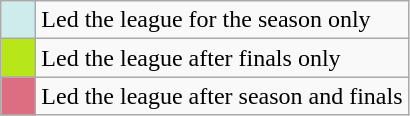<table class="wikitable">
<tr>
<td style="background:#CFECEC; width:1em"></td>
<td>Led the league for the season only</td>
</tr>
<tr>
<td style="background:#b7e718; width:1em"></td>
<td>Led the league after finals only</td>
</tr>
<tr>
<td style="background:#DD6E81; width:1em"></td>
<td>Led the league after season and finals</td>
</tr>
</table>
